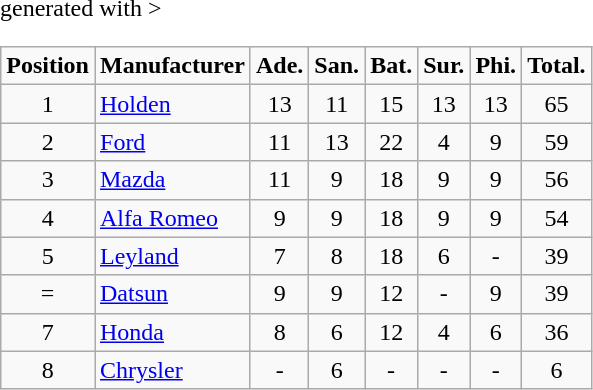<table class="wikitable" <hiddentext>generated with >
<tr style="font-weight:bold">
<td align="center">Position</td>
<td>Manufacturer</td>
<td align="center">Ade.</td>
<td align="center">San.</td>
<td align="center">Bat.</td>
<td align="center">Sur.</td>
<td align="center">Phi.</td>
<td align="center">Total.</td>
</tr>
<tr>
<td align="center">1</td>
<td><a href='#'>Holden</a></td>
<td align="center">13</td>
<td align="center">11</td>
<td align="center">15</td>
<td align="center">13</td>
<td align="center">13</td>
<td align="center">65</td>
</tr>
<tr>
<td align="center">2</td>
<td><a href='#'>Ford</a></td>
<td align="center">11</td>
<td align="center">13</td>
<td align="center">22</td>
<td align="center">4</td>
<td align="center">9</td>
<td align="center">59</td>
</tr>
<tr>
<td align="center">3</td>
<td><a href='#'>Mazda</a></td>
<td align="center">11</td>
<td align="center">9</td>
<td align="center">18</td>
<td align="center">9</td>
<td align="center">9</td>
<td align="center">56</td>
</tr>
<tr>
<td align="center">4</td>
<td><a href='#'>Alfa Romeo</a></td>
<td align="center">9</td>
<td align="center">9</td>
<td align="center">18</td>
<td align="center">9</td>
<td align="center">9</td>
<td align="center">54</td>
</tr>
<tr>
<td align="center">5</td>
<td><a href='#'>Leyland</a></td>
<td align="center">7</td>
<td align="center">8</td>
<td align="center">18</td>
<td align="center">6</td>
<td align="center">-</td>
<td align="center">39</td>
</tr>
<tr>
<td align="center">=</td>
<td><a href='#'>Datsun</a></td>
<td align="center">9</td>
<td align="center">9</td>
<td align="center">12</td>
<td align="center">-</td>
<td align="center">9</td>
<td align="center">39</td>
</tr>
<tr>
<td align="center">7</td>
<td><a href='#'>Honda</a></td>
<td align="center">8</td>
<td align="center">6</td>
<td align="center">12</td>
<td align="center">4</td>
<td align="center">6</td>
<td align="center">36</td>
</tr>
<tr>
<td align="center">8</td>
<td><a href='#'>Chrysler</a></td>
<td align="center">-</td>
<td align="center">6</td>
<td align="center">-</td>
<td align="center">-</td>
<td align="center">-</td>
<td align="center">6</td>
</tr>
</table>
